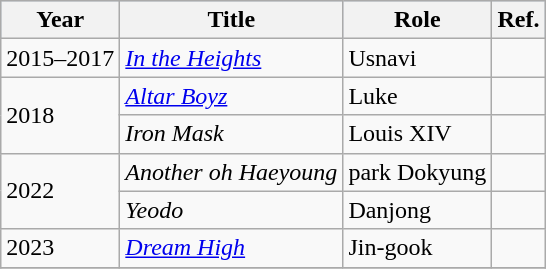<table class="wikitable">
<tr style="background:#b0c4de; text-align:center;">
<th>Year</th>
<th>Title</th>
<th>Role</th>
<th>Ref.</th>
</tr>
<tr>
<td>2015–2017</td>
<td><em><a href='#'>In the Heights</a></em></td>
<td>Usnavi</td>
<td></td>
</tr>
<tr>
<td rowspan="2">2018</td>
<td><em><a href='#'>Altar Boyz</a></em></td>
<td>Luke</td>
<td></td>
</tr>
<tr>
<td><em>Iron Mask</em></td>
<td>Louis XIV</td>
<td></td>
</tr>
<tr>
<td rowspan=2>2022</td>
<td><em>Another oh Haeyoung</em></td>
<td>park Dokyung</td>
<td></td>
</tr>
<tr>
<td><em>Yeodo</em></td>
<td>Danjong</td>
<td></td>
</tr>
<tr>
<td>2023</td>
<td><em><a href='#'>Dream High</a></em></td>
<td>Jin-gook</td>
<td></td>
</tr>
<tr>
</tr>
</table>
